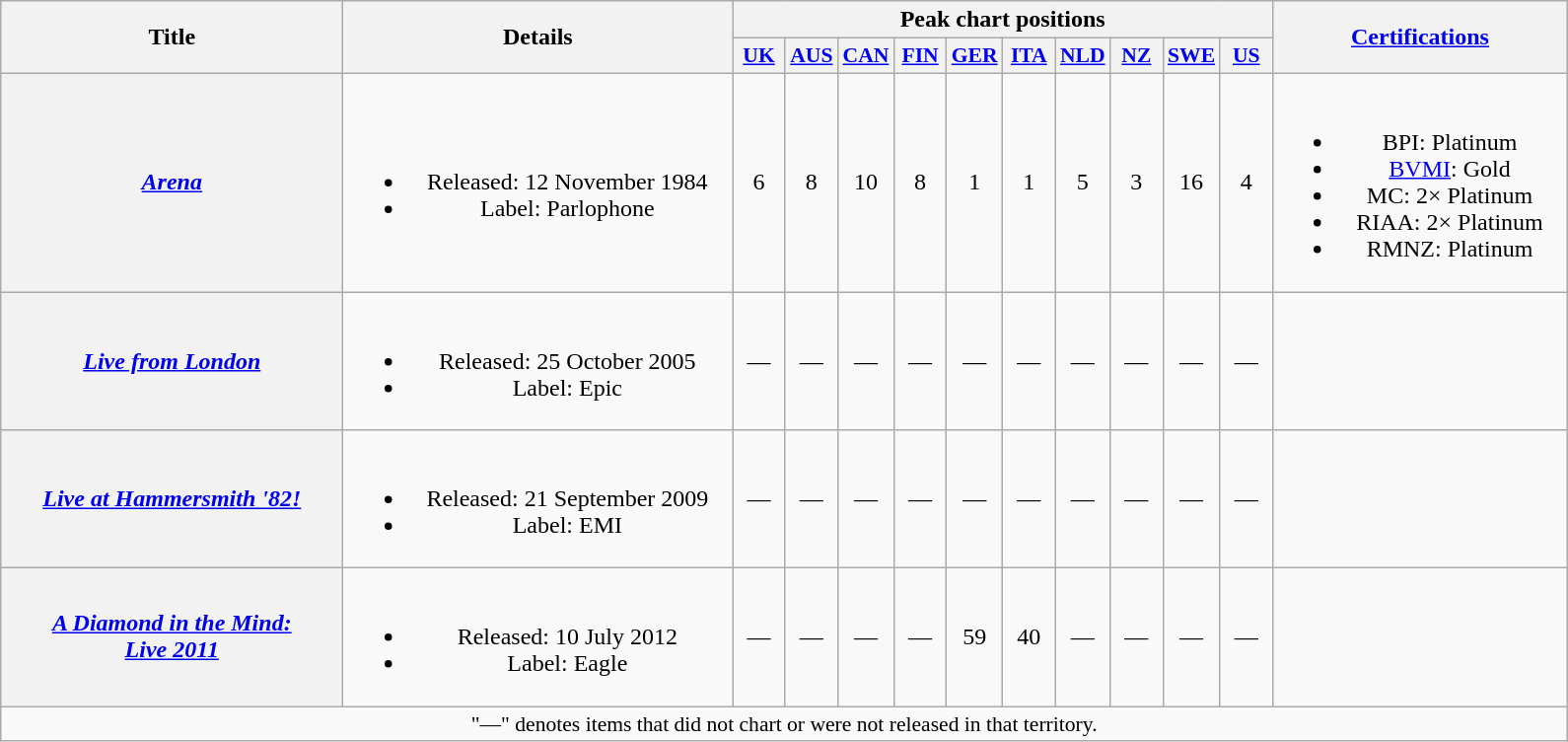<table class="wikitable plainrowheaders" style="text-align:center;">
<tr>
<th scope="col" rowspan="2" style="width:14em;">Title</th>
<th scope="col" rowspan="2" style="width:16em;">Details</th>
<th scope="col" colspan="10">Peak chart positions</th>
<th rowspan="2" style="width:12em;"><a href='#'>Certifications</a></th>
</tr>
<tr>
<th style="width:2em;font-size:90%;"><a href='#'>UK</a><br></th>
<th style="width:2em;font-size:90%;"><a href='#'>AUS</a><br></th>
<th style="width:2em;font-size:90%;"><a href='#'>CAN</a><br></th>
<th style="width:2em;font-size:90%;"><a href='#'>FIN</a><br></th>
<th style="width:2em;font-size:90%;"><a href='#'>GER</a><br></th>
<th style="width:2em;font-size:90%;"><a href='#'>ITA</a><br></th>
<th style="width:2em;font-size:90%;"><a href='#'>NLD</a><br></th>
<th style="width:2em;font-size:90%;"><a href='#'>NZ</a><br></th>
<th style="width:2em;font-size:90%;"><a href='#'>SWE</a><br></th>
<th style="width:2em;font-size:90%;"><a href='#'>US</a><br></th>
</tr>
<tr>
<th scope="row"><em><a href='#'>Arena</a></em></th>
<td><br><ul><li>Released: 12 November 1984</li><li>Label: Parlophone</li></ul></td>
<td>6</td>
<td>8</td>
<td>10</td>
<td>8</td>
<td>1</td>
<td>1</td>
<td>5</td>
<td>3</td>
<td>16</td>
<td>4</td>
<td><br><ul><li>BPI: Platinum</li><li><a href='#'>BVMI</a>: Gold</li><li>MC: 2× Platinum</li><li>RIAA: 2× Platinum</li><li>RMNZ: Platinum</li></ul></td>
</tr>
<tr>
<th scope="row"><em><a href='#'>Live from London</a></em></th>
<td><br><ul><li>Released: 25 October 2005</li><li>Label: Epic</li></ul></td>
<td>—</td>
<td>—</td>
<td>—</td>
<td>—</td>
<td>—</td>
<td>—</td>
<td>—</td>
<td>—</td>
<td>—</td>
<td>—</td>
<td></td>
</tr>
<tr>
<th scope="row"><em><a href='#'>Live at Hammersmith '82!</a></em></th>
<td><br><ul><li>Released: 21 September 2009</li><li>Label: EMI</li></ul></td>
<td>—</td>
<td>—</td>
<td>—</td>
<td>—</td>
<td>—</td>
<td>—</td>
<td>—</td>
<td>—</td>
<td>—</td>
<td>—</td>
<td></td>
</tr>
<tr>
<th scope="row"><em><a href='#'>A Diamond in the Mind:<br>Live 2011</a></em></th>
<td><br><ul><li>Released: 10 July 2012</li><li>Label: Eagle</li></ul></td>
<td>—</td>
<td>—</td>
<td>—</td>
<td>—</td>
<td>59</td>
<td>40</td>
<td>—</td>
<td>—</td>
<td>—</td>
<td>—</td>
<td></td>
</tr>
<tr>
<td colspan="15" style="font-size:90%">"—" denotes items that did not chart or were not released in that territory.</td>
</tr>
</table>
